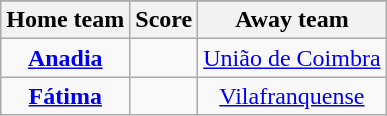<table class="wikitable" style="text-align: center">
<tr>
</tr>
<tr>
<th>Home team</th>
<th>Score</th>
<th>Away team</th>
</tr>
<tr>
<td><strong><a href='#'>Anadia</a></strong> </td>
<td></td>
<td><a href='#'>União de Coimbra</a> </td>
</tr>
<tr>
<td><strong><a href='#'>Fátima</a></strong> </td>
<td></td>
<td><a href='#'>Vilafranquense</a> </td>
</tr>
</table>
